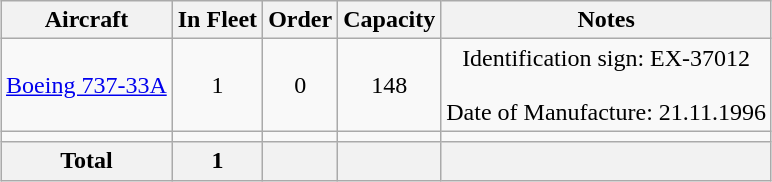<table class="wikitable" style="margin:0.5em auto">
<tr>
<th>Aircraft</th>
<th>In Fleet</th>
<th>Order</th>
<th>Capacity</th>
<th>Notes</th>
</tr>
<tr>
<td align=center><a href='#'>Boeing 737-33A</a></td>
<td align=center>1 </td>
<td align=center>0</td>
<td align=center>148</td>
<td align=center>Identification sign: EX-37012<br><br>Date of Manufacture: 21.11.1996</td>
</tr>
<tr>
<td align=center></td>
<td align=center></td>
<td align=center></td>
<td align=center></td>
<td align=center></td>
</tr>
<tr>
<th>Total</th>
<th>1</th>
<th></th>
<th></th>
<th></th>
</tr>
</table>
